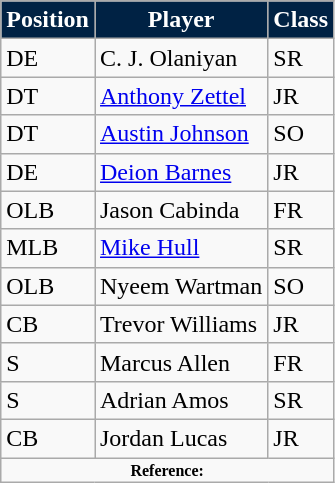<table class="wikitable">
<tr>
<th style="background:#024; color:#fff;">Position</th>
<th style="background:#024; color:#fff;">Player</th>
<th style="background:#024; color:#fff;">Class</th>
</tr>
<tr>
<td>DE</td>
<td>C. J. Olaniyan</td>
<td>SR</td>
</tr>
<tr>
<td>DT</td>
<td><a href='#'>Anthony Zettel</a></td>
<td>JR</td>
</tr>
<tr>
<td>DT</td>
<td><a href='#'>Austin Johnson</a></td>
<td>SO</td>
</tr>
<tr>
<td>DE</td>
<td><a href='#'>Deion Barnes</a></td>
<td>JR</td>
</tr>
<tr>
<td>OLB</td>
<td>Jason Cabinda</td>
<td>FR</td>
</tr>
<tr>
<td>MLB</td>
<td><a href='#'>Mike Hull</a></td>
<td>SR</td>
</tr>
<tr>
<td>OLB</td>
<td>Nyeem Wartman</td>
<td>SO</td>
</tr>
<tr>
<td>CB</td>
<td>Trevor Williams</td>
<td>JR</td>
</tr>
<tr>
<td>S</td>
<td>Marcus Allen</td>
<td>FR</td>
</tr>
<tr>
<td>S</td>
<td>Adrian Amos</td>
<td>SR</td>
</tr>
<tr>
<td>CB</td>
<td>Jordan Lucas</td>
<td>JR</td>
</tr>
<tr>
<td colspan="3" style="font-size:8pt; text-align:center;"><strong>Reference:</strong></td>
</tr>
</table>
